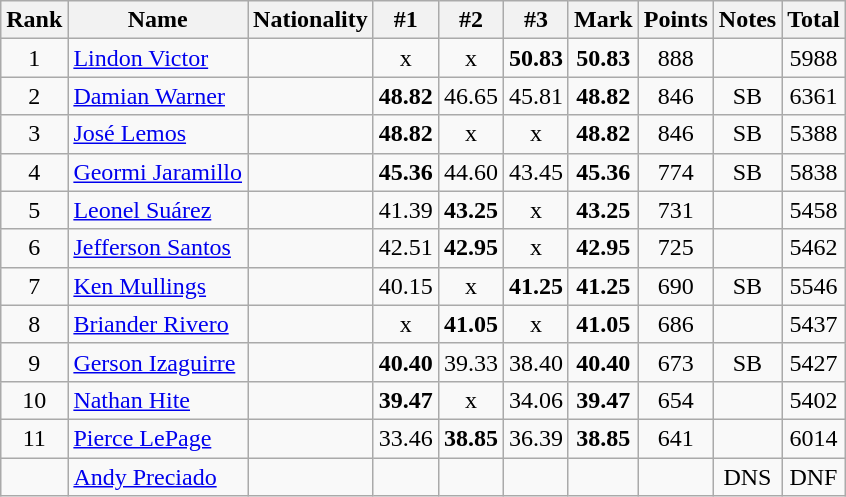<table class="wikitable sortable" style="text-align:center">
<tr>
<th>Rank</th>
<th>Name</th>
<th>Nationality</th>
<th>#1</th>
<th>#2</th>
<th>#3</th>
<th>Mark</th>
<th>Points</th>
<th>Notes</th>
<th>Total</th>
</tr>
<tr>
<td>1</td>
<td align=left><a href='#'>Lindon Victor</a></td>
<td align=left></td>
<td>x</td>
<td>x</td>
<td><strong>50.83</strong></td>
<td><strong>50.83</strong></td>
<td>888</td>
<td></td>
<td>5988</td>
</tr>
<tr>
<td>2</td>
<td align=left><a href='#'>Damian Warner</a></td>
<td align=left></td>
<td><strong>48.82</strong></td>
<td>46.65</td>
<td>45.81</td>
<td><strong>48.82</strong></td>
<td>846</td>
<td>SB</td>
<td>6361</td>
</tr>
<tr>
<td>3</td>
<td align=left><a href='#'>José Lemos</a></td>
<td align=left></td>
<td><strong>48.82</strong></td>
<td>x</td>
<td>x</td>
<td><strong>48.82</strong></td>
<td>846</td>
<td>SB</td>
<td>5388</td>
</tr>
<tr>
<td>4</td>
<td align=left><a href='#'>Geormi Jaramillo</a></td>
<td align=left></td>
<td><strong>45.36</strong></td>
<td>44.60</td>
<td>43.45</td>
<td><strong>45.36</strong></td>
<td>774</td>
<td>SB</td>
<td>5838</td>
</tr>
<tr>
<td>5</td>
<td align=left><a href='#'>Leonel Suárez</a></td>
<td align=left></td>
<td>41.39</td>
<td><strong>43.25</strong></td>
<td>x</td>
<td><strong>43.25</strong></td>
<td>731</td>
<td></td>
<td>5458</td>
</tr>
<tr>
<td>6</td>
<td align=left><a href='#'>Jefferson Santos</a></td>
<td align=left></td>
<td>42.51</td>
<td><strong>42.95</strong></td>
<td>x</td>
<td><strong>42.95</strong></td>
<td>725</td>
<td></td>
<td>5462</td>
</tr>
<tr>
<td>7</td>
<td align=left><a href='#'>Ken Mullings</a></td>
<td align=left></td>
<td>40.15</td>
<td>x</td>
<td><strong>41.25</strong></td>
<td><strong>41.25</strong></td>
<td>690</td>
<td>SB</td>
<td>5546</td>
</tr>
<tr>
<td>8</td>
<td align=left><a href='#'>Briander Rivero</a></td>
<td align=left></td>
<td>x</td>
<td><strong>41.05</strong></td>
<td>x</td>
<td><strong>41.05</strong></td>
<td>686</td>
<td></td>
<td>5437</td>
</tr>
<tr>
<td>9</td>
<td align=left><a href='#'>Gerson Izaguirre</a></td>
<td align=left></td>
<td><strong>40.40</strong></td>
<td>39.33</td>
<td>38.40</td>
<td><strong>40.40</strong></td>
<td>673</td>
<td>SB</td>
<td>5427</td>
</tr>
<tr>
<td>10</td>
<td align=left><a href='#'>Nathan Hite</a></td>
<td align=left></td>
<td><strong>39.47</strong></td>
<td>x</td>
<td>34.06</td>
<td><strong>39.47</strong></td>
<td>654</td>
<td></td>
<td>5402</td>
</tr>
<tr>
<td>11</td>
<td align=left><a href='#'>Pierce LePage</a></td>
<td align=left></td>
<td>33.46</td>
<td><strong>38.85</strong></td>
<td>36.39</td>
<td><strong>38.85</strong></td>
<td>641</td>
<td></td>
<td>6014</td>
</tr>
<tr>
<td></td>
<td align=left><a href='#'>Andy Preciado</a></td>
<td align=left></td>
<td></td>
<td></td>
<td></td>
<td></td>
<td></td>
<td>DNS</td>
<td>DNF</td>
</tr>
</table>
